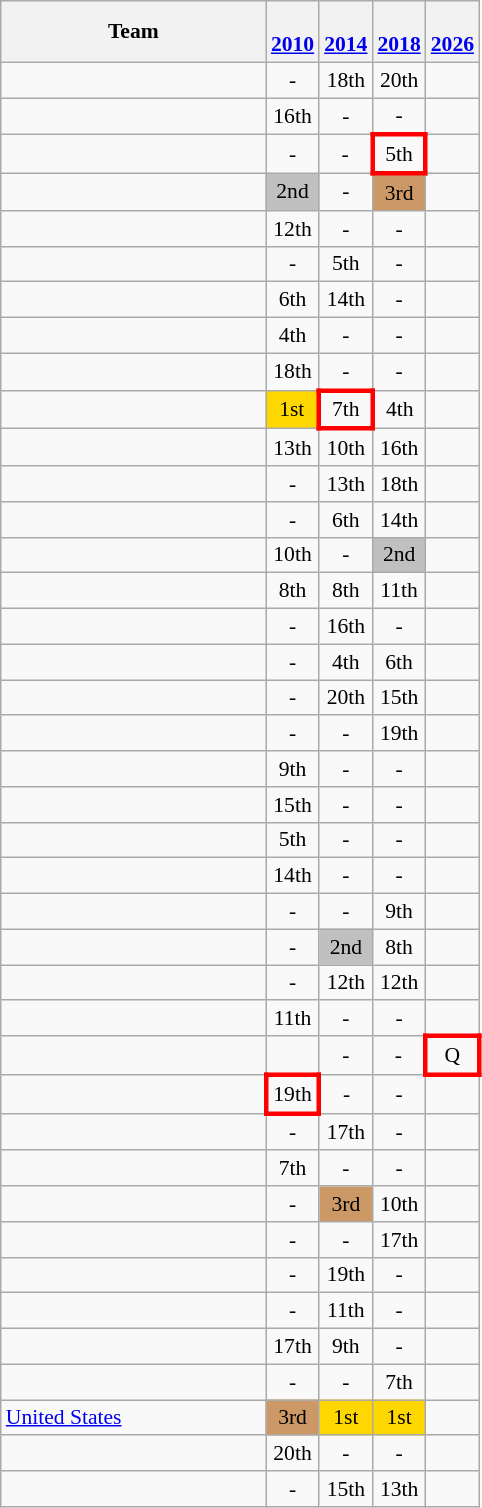<table class=wikitable style="text-align:center; font-size:90%">
<tr>
<th width=170>Team</th>
<th><br><a href='#'>2010</a></th>
<th><br><a href='#'>2014</a></th>
<th><br><a href='#'>2018</a></th>
<th><br><a href='#'>2026</a></th>
</tr>
<tr>
<td align=left></td>
<td>-</td>
<td>18th</td>
<td>20th</td>
<td></td>
</tr>
<tr>
<td align=left></td>
<td>16th</td>
<td>-</td>
<td>-</td>
<td></td>
</tr>
<tr>
<td align=left></td>
<td>-</td>
<td>-</td>
<td style="border: 3px solid red">5th</td>
<td></td>
</tr>
<tr>
<td align=left></td>
<td bgcolor=silver>2nd</td>
<td>-</td>
<td bgcolor=cc9966>3rd</td>
<td></td>
</tr>
<tr>
<td align=left></td>
<td>12th</td>
<td>-</td>
<td>-</td>
<td></td>
</tr>
<tr>
<td align=left></td>
<td>-</td>
<td>5th</td>
<td>-</td>
<td></td>
</tr>
<tr>
<td align=left></td>
<td>6th</td>
<td>14th</td>
<td>-</td>
<td></td>
</tr>
<tr>
<td align=left></td>
<td>4th</td>
<td>-</td>
<td>-</td>
<td></td>
</tr>
<tr>
<td align=left></td>
<td>18th</td>
<td>-</td>
<td>-</td>
<td></td>
</tr>
<tr>
<td align=left></td>
<td bgcolor=gold>1st</td>
<td style="border: 3px solid red">7th</td>
<td>4th</td>
<td></td>
</tr>
<tr>
<td align=left></td>
<td>13th</td>
<td>10th</td>
<td>16th</td>
<td></td>
</tr>
<tr>
<td align=left></td>
<td>-</td>
<td>13th</td>
<td>18th</td>
<td></td>
</tr>
<tr>
<td align=left></td>
<td>-</td>
<td>6th</td>
<td>14th</td>
<td></td>
</tr>
<tr>
<td align=left></td>
<td>10th</td>
<td>-</td>
<td bgcolor=silver>2nd</td>
<td></td>
</tr>
<tr>
<td align=left></td>
<td>8th</td>
<td>8th</td>
<td>11th</td>
<td></td>
</tr>
<tr>
<td align=left></td>
<td>-</td>
<td>16th</td>
<td>-</td>
<td></td>
</tr>
<tr>
<td align=left></td>
<td>-</td>
<td>4th</td>
<td>6th</td>
<td></td>
</tr>
<tr>
<td align=left></td>
<td>-</td>
<td>20th</td>
<td>15th</td>
<td></td>
</tr>
<tr>
<td align=left></td>
<td>-</td>
<td>-</td>
<td>19th</td>
<td></td>
</tr>
<tr>
<td align=left></td>
<td>9th</td>
<td>-</td>
<td>-</td>
<td></td>
</tr>
<tr>
<td align=left></td>
<td>15th</td>
<td>-</td>
<td>-</td>
<td></td>
</tr>
<tr>
<td align=left></td>
<td>5th</td>
<td>-</td>
<td>-</td>
<td></td>
</tr>
<tr>
<td align=left></td>
<td>14th</td>
<td>-</td>
<td>-</td>
<td></td>
</tr>
<tr>
<td align=left></td>
<td>-</td>
<td>-</td>
<td>9th</td>
<td></td>
</tr>
<tr>
<td align=left></td>
<td>-</td>
<td bgcolor=silver>2nd</td>
<td>8th</td>
<td></td>
</tr>
<tr>
<td align=left></td>
<td>-</td>
<td>12th</td>
<td>12th</td>
<td></td>
</tr>
<tr>
<td align=left></td>
<td>11th</td>
<td>-</td>
<td>-</td>
<td></td>
</tr>
<tr>
<td align=left></td>
<td></td>
<td>-</td>
<td>-</td>
<td style="border: 3px solid red">Q</td>
</tr>
<tr>
<td align=left></td>
<td style="border: 3px solid red">19th</td>
<td>-</td>
<td>-</td>
<td></td>
</tr>
<tr>
<td align=left></td>
<td>-</td>
<td>17th</td>
<td>-</td>
<td></td>
</tr>
<tr>
<td align=left></td>
<td>7th</td>
<td>-</td>
<td>-</td>
<td></td>
</tr>
<tr>
<td align=left></td>
<td>-</td>
<td bgcolor=cc9966>3rd</td>
<td>10th</td>
<td></td>
</tr>
<tr>
<td align=left></td>
<td>-</td>
<td>-</td>
<td>17th</td>
<td></td>
</tr>
<tr>
<td align=left></td>
<td>-</td>
<td>19th</td>
<td>-</td>
<td></td>
</tr>
<tr>
<td align=left></td>
<td>-</td>
<td>11th</td>
<td>-</td>
<td></td>
</tr>
<tr>
<td align=left></td>
<td>17th</td>
<td>9th</td>
<td>-</td>
<td></td>
</tr>
<tr>
<td align=left></td>
<td>-</td>
<td>-</td>
<td>7th</td>
<td></td>
</tr>
<tr>
<td align=left> <a href='#'>United States</a></td>
<td bgcolor=cc9966>3rd</td>
<td bgcolor=gold>1st</td>
<td bgcolor=gold>1st</td>
<td></td>
</tr>
<tr>
<td align=left></td>
<td>20th</td>
<td>-</td>
<td>-</td>
<td></td>
</tr>
<tr>
<td align=left></td>
<td>-</td>
<td>15th</td>
<td>13th</td>
<td></td>
</tr>
</table>
